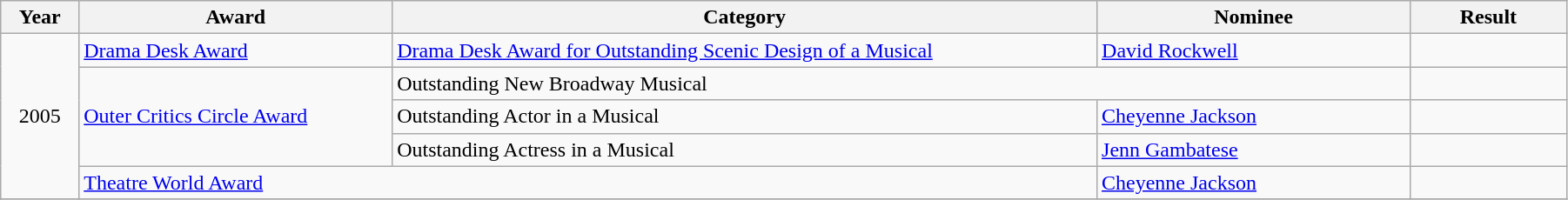<table class="wikitable" width="95%">
<tr>
<th width="5%">Year</th>
<th width="20%">Award</th>
<th width="45%">Category</th>
<th width="20%">Nominee</th>
<th width="10%">Result</th>
</tr>
<tr>
<td rowspan="5" align="center">2005</td>
<td><a href='#'>Drama Desk Award</a></td>
<td><a href='#'>Drama Desk Award for Outstanding Scenic Design of a Musical</a></td>
<td><a href='#'>David Rockwell</a></td>
<td></td>
</tr>
<tr>
<td rowspan=3><a href='#'>Outer Critics Circle Award</a></td>
<td colspan=2>Outstanding New Broadway Musical</td>
<td></td>
</tr>
<tr>
<td>Outstanding Actor in a Musical</td>
<td><a href='#'>Cheyenne Jackson</a></td>
<td></td>
</tr>
<tr>
<td>Outstanding Actress in a Musical</td>
<td><a href='#'>Jenn Gambatese</a></td>
<td></td>
</tr>
<tr>
<td colspan=2><a href='#'>Theatre World Award</a></td>
<td><a href='#'>Cheyenne Jackson</a></td>
<td></td>
</tr>
<tr>
</tr>
</table>
